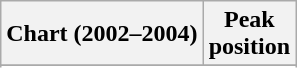<table class="wikitable sortable plainrowheaders" style="text-align:center">
<tr>
<th scope="col">Chart (2002–2004)</th>
<th scope="col">Peak<br>position</th>
</tr>
<tr>
</tr>
<tr>
</tr>
<tr>
</tr>
<tr>
</tr>
<tr>
</tr>
<tr>
</tr>
<tr>
</tr>
<tr>
</tr>
<tr>
</tr>
<tr>
</tr>
</table>
